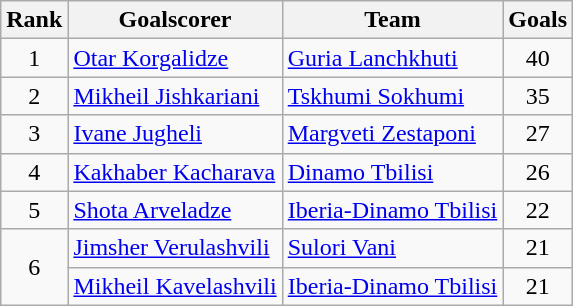<table class="wikitable">
<tr>
<th>Rank</th>
<th>Goalscorer</th>
<th>Team</th>
<th>Goals</th>
</tr>
<tr>
<td align="center">1</td>
<td> <a href='#'>Otar Korgalidze</a></td>
<td><a href='#'>Guria Lanchkhuti</a></td>
<td align="center">40</td>
</tr>
<tr>
<td align="center">2</td>
<td> <a href='#'>Mikheil Jishkariani</a></td>
<td><a href='#'>Tskhumi Sokhumi</a></td>
<td align="center">35</td>
</tr>
<tr>
<td align="center">3</td>
<td> <a href='#'>Ivane Jugheli</a></td>
<td><a href='#'>Margveti Zestaponi</a></td>
<td align="center">27</td>
</tr>
<tr>
<td align="center">4</td>
<td> <a href='#'>Kakhaber Kacharava</a></td>
<td><a href='#'>Dinamo Tbilisi</a></td>
<td align="center">26</td>
</tr>
<tr>
<td align="center">5</td>
<td> <a href='#'>Shota Arveladze</a></td>
<td><a href='#'>Iberia-Dinamo Tbilisi</a></td>
<td align="center">22</td>
</tr>
<tr>
<td rowspan=2 align="center">6</td>
<td> <a href='#'>Jimsher Verulashvili</a></td>
<td><a href='#'>Sulori Vani</a></td>
<td align="center">21</td>
</tr>
<tr>
<td> <a href='#'>Mikheil Kavelashvili</a></td>
<td><a href='#'>Iberia-Dinamo Tbilisi</a></td>
<td align="center">21</td>
</tr>
</table>
